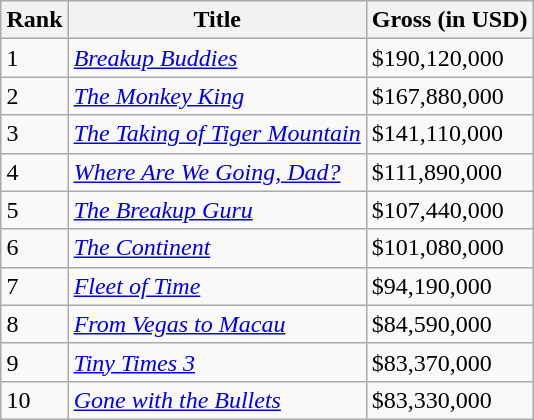<table class="wikitable sortable" style="margin:auto; margin:auto;">
<tr>
<th>Rank</th>
<th>Title</th>
<th>Gross (in USD)</th>
</tr>
<tr>
<td>1</td>
<td><em><a href='#'>Breakup Buddies</a></em></td>
<td>$190,120,000</td>
</tr>
<tr>
<td>2</td>
<td><em><a href='#'>The Monkey King</a></em></td>
<td>$167,880,000</td>
</tr>
<tr>
<td>3</td>
<td><em><a href='#'>The Taking of Tiger Mountain</a></em></td>
<td>$141,110,000</td>
</tr>
<tr>
<td>4</td>
<td><em><a href='#'>Where Are We Going, Dad?</a></em></td>
<td>$111,890,000</td>
</tr>
<tr>
<td>5</td>
<td><em><a href='#'>The Breakup Guru</a></em></td>
<td>$107,440,000</td>
</tr>
<tr>
<td>6</td>
<td><em><a href='#'>The Continent</a></em></td>
<td>$101,080,000</td>
</tr>
<tr>
<td>7</td>
<td><em><a href='#'>Fleet of Time</a></em></td>
<td>$94,190,000</td>
</tr>
<tr>
<td>8</td>
<td><em><a href='#'>From Vegas to Macau</a></em></td>
<td>$84,590,000</td>
</tr>
<tr>
<td>9</td>
<td><em><a href='#'>Tiny Times 3</a></em></td>
<td>$83,370,000</td>
</tr>
<tr>
<td>10</td>
<td><em><a href='#'>Gone with the Bullets</a></em></td>
<td>$83,330,000</td>
</tr>
</table>
